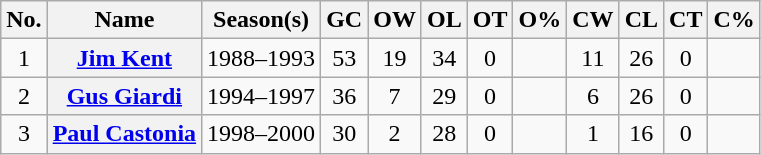<table class="wikitable sortable plainrowheaders" style="text-align:center">
<tr>
<th scope="col" class="unsortable">No.</th>
<th scope="col">Name</th>
<th scope="col">Season(s)</th>
<th scope="col">GC</th>
<th scope="col">OW</th>
<th scope="col">OL</th>
<th scope="col">OT</th>
<th scope="col">O%</th>
<th scope="col">CW</th>
<th scope="col">CL</th>
<th scope="col">CT</th>
<th scope="col">C%</th>
</tr>
<tr>
<td>1</td>
<th scope="row"><a href='#'>Jim Kent</a></th>
<td>1988–1993</td>
<td>53</td>
<td>19</td>
<td>34</td>
<td>0</td>
<td></td>
<td>11</td>
<td>26</td>
<td>0</td>
<td></td>
</tr>
<tr>
<td>2</td>
<th scope="row"><a href='#'>Gus Giardi</a></th>
<td>1994–1997</td>
<td>36</td>
<td>7</td>
<td>29</td>
<td>0</td>
<td></td>
<td>6</td>
<td>26</td>
<td>0</td>
<td></td>
</tr>
<tr>
<td>3</td>
<th scope="row"><a href='#'>Paul Castonia</a></th>
<td>1998–2000</td>
<td>30</td>
<td>2</td>
<td>28</td>
<td>0</td>
<td></td>
<td>1</td>
<td>16</td>
<td>0</td>
<td></td>
</tr>
</table>
